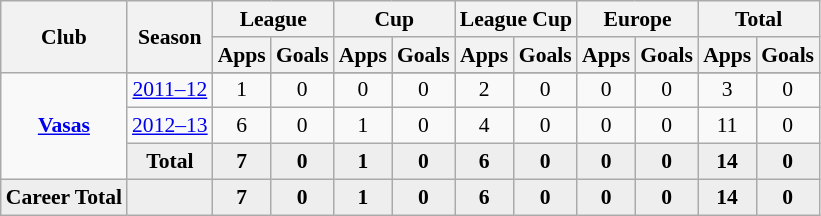<table class="wikitable" style="font-size:90%; text-align: center;">
<tr>
<th rowspan="2">Club</th>
<th rowspan="2">Season</th>
<th colspan="2">League</th>
<th colspan="2">Cup</th>
<th colspan="2">League Cup</th>
<th colspan="2">Europe</th>
<th colspan="2">Total</th>
</tr>
<tr>
<th>Apps</th>
<th>Goals</th>
<th>Apps</th>
<th>Goals</th>
<th>Apps</th>
<th>Goals</th>
<th>Apps</th>
<th>Goals</th>
<th>Apps</th>
<th>Goals</th>
</tr>
<tr ||-||-||-|->
<td rowspan="4" valign="center"><strong><a href='#'>Vasas</a></strong></td>
</tr>
<tr>
<td><a href='#'>2011–12</a></td>
<td>1</td>
<td>0</td>
<td>0</td>
<td>0</td>
<td>2</td>
<td>0</td>
<td>0</td>
<td>0</td>
<td>3</td>
<td>0</td>
</tr>
<tr>
<td><a href='#'>2012–13</a></td>
<td>6</td>
<td>0</td>
<td>1</td>
<td>0</td>
<td>4</td>
<td>0</td>
<td>0</td>
<td>0</td>
<td>11</td>
<td>0</td>
</tr>
<tr style="font-weight:bold; background-color:#eeeeee;">
<td>Total</td>
<td>7</td>
<td>0</td>
<td>1</td>
<td>0</td>
<td>6</td>
<td>0</td>
<td>0</td>
<td>0</td>
<td>14</td>
<td>0</td>
</tr>
<tr style="font-weight:bold; background-color:#eeeeee;">
<td rowspan="1" valign="top"><strong>Career Total</strong></td>
<td></td>
<td><strong>7</strong></td>
<td><strong>0</strong></td>
<td><strong>1</strong></td>
<td><strong>0</strong></td>
<td><strong>6</strong></td>
<td><strong>0</strong></td>
<td><strong>0</strong></td>
<td><strong>0</strong></td>
<td><strong>14</strong></td>
<td><strong>0</strong></td>
</tr>
</table>
